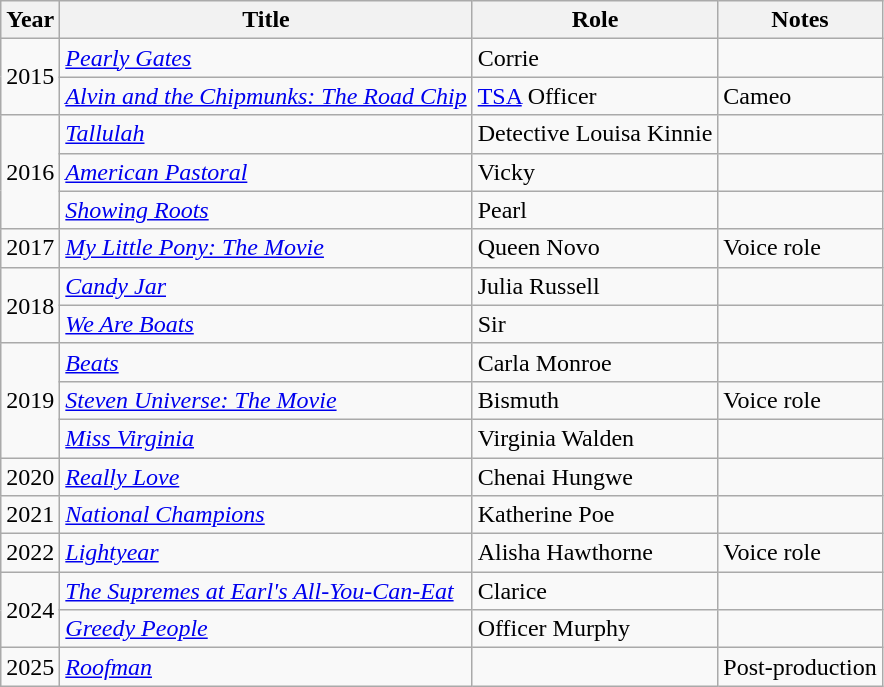<table class="wikitable sortable">
<tr>
<th>Year</th>
<th>Title</th>
<th>Role</th>
<th class="unsortable">Notes</th>
</tr>
<tr>
<td rowspan="2">2015</td>
<td><em><a href='#'>Pearly Gates</a></em></td>
<td>Corrie</td>
<td></td>
</tr>
<tr>
<td><em><a href='#'>Alvin and the Chipmunks: The Road Chip</a></em></td>
<td><a href='#'>TSA</a> Officer</td>
<td>Cameo</td>
</tr>
<tr>
<td rowspan="3">2016</td>
<td><em><a href='#'>Tallulah</a></em></td>
<td>Detective Louisa Kinnie</td>
<td></td>
</tr>
<tr>
<td><em><a href='#'>American Pastoral</a></em></td>
<td>Vicky</td>
<td></td>
</tr>
<tr>
<td><em><a href='#'>Showing Roots</a></em></td>
<td>Pearl</td>
<td></td>
</tr>
<tr>
<td>2017</td>
<td><em><a href='#'>My Little Pony: The Movie</a></em></td>
<td>Queen Novo</td>
<td>Voice role</td>
</tr>
<tr>
<td rowspan="2">2018</td>
<td><em><a href='#'>Candy Jar</a></em></td>
<td>Julia Russell</td>
<td></td>
</tr>
<tr>
<td><em><a href='#'>We Are Boats</a></em></td>
<td>Sir</td>
<td></td>
</tr>
<tr>
<td rowspan="3">2019</td>
<td><em><a href='#'>Beats</a></em></td>
<td>Carla Monroe</td>
<td></td>
</tr>
<tr>
<td><em><a href='#'>Steven Universe: The Movie</a></em></td>
<td>Bismuth</td>
<td>Voice role</td>
</tr>
<tr>
<td><em><a href='#'>Miss Virginia</a></em></td>
<td>Virginia Walden</td>
<td></td>
</tr>
<tr>
<td>2020</td>
<td><em><a href='#'>Really Love</a></em></td>
<td>Chenai Hungwe</td>
<td></td>
</tr>
<tr>
<td>2021</td>
<td><em><a href='#'>National Champions</a></em></td>
<td>Katherine Poe</td>
<td></td>
</tr>
<tr>
<td>2022</td>
<td><em><a href='#'>Lightyear</a></em></td>
<td>Alisha Hawthorne</td>
<td>Voice role</td>
</tr>
<tr>
<td rowspan="2">2024</td>
<td><em><a href='#'>The Supremes at Earl's All-You-Can-Eat</a></em></td>
<td>Clarice</td>
<td></td>
</tr>
<tr>
<td><em><a href='#'>Greedy People</a></em></td>
<td>Officer Murphy</td>
<td></td>
</tr>
<tr>
<td>2025</td>
<td><em><a href='#'>Roofman</a></em></td>
<td></td>
<td>Post-production</td>
</tr>
</table>
